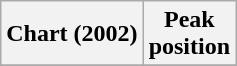<table class="wikitable sortable">
<tr>
<th align="left">Chart (2002)</th>
<th align="center">Peak<br>position</th>
</tr>
<tr>
</tr>
</table>
